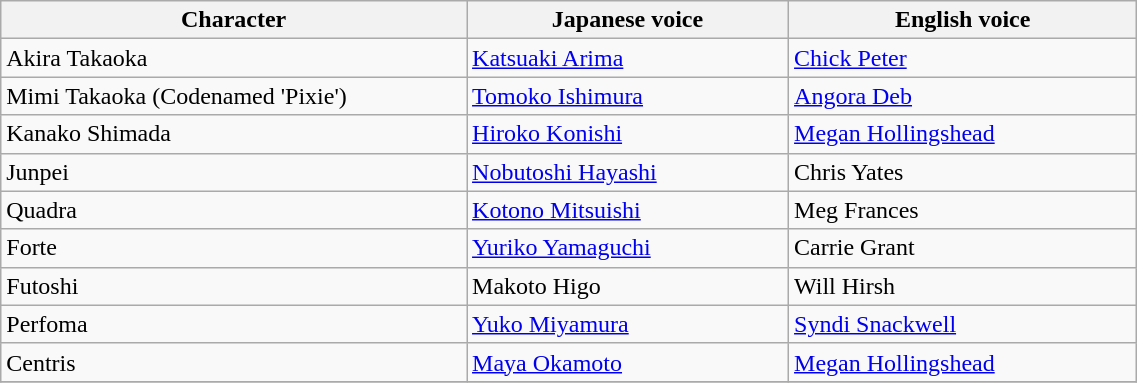<table class="wikitable" width="60%">
<tr>
<th style="width:41%">Character</th>
<th>Japanese voice</th>
<th>English voice</th>
</tr>
<tr>
<td>Akira Takaoka</td>
<td><a href='#'>Katsuaki Arima</a></td>
<td><a href='#'>Chick Peter</a></td>
</tr>
<tr>
<td>Mimi Takaoka (Codenamed 'Pixie')</td>
<td><a href='#'>Tomoko Ishimura</a></td>
<td><a href='#'>Angora Deb</a></td>
</tr>
<tr>
<td>Kanako Shimada</td>
<td><a href='#'>Hiroko Konishi</a></td>
<td><a href='#'>Megan Hollingshead</a></td>
</tr>
<tr>
<td>Junpei</td>
<td><a href='#'>Nobutoshi Hayashi</a></td>
<td>Chris Yates</td>
</tr>
<tr>
<td>Quadra</td>
<td><a href='#'>Kotono Mitsuishi</a></td>
<td>Meg Frances</td>
</tr>
<tr>
<td>Forte</td>
<td><a href='#'>Yuriko Yamaguchi</a></td>
<td>Carrie Grant</td>
</tr>
<tr>
<td>Futoshi</td>
<td>Makoto Higo</td>
<td>Will Hirsh</td>
</tr>
<tr>
<td>Perfoma</td>
<td><a href='#'>Yuko Miyamura</a></td>
<td><a href='#'>Syndi Snackwell</a></td>
</tr>
<tr>
<td>Centris</td>
<td><a href='#'>Maya Okamoto</a></td>
<td><a href='#'>Megan Hollingshead</a></td>
</tr>
<tr>
</tr>
</table>
